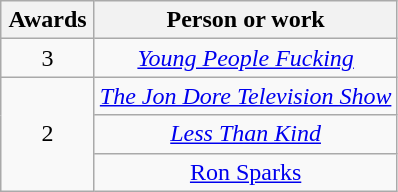<table class="wikitable sortable" style="text-align:center">
<tr>
<th scope="col" style="width:55px;">Awards</th>
<th scope="col" style="text-align:center;">Person or work</th>
</tr>
<tr>
<td style="text-align:center">3</td>
<td><em><a href='#'>Young People Fucking</a></em></td>
</tr>
<tr>
<td rowspan=3 style="text-align:center">2</td>
<td><em><a href='#'>The Jon Dore Television Show</a></em></td>
</tr>
<tr>
<td><em><a href='#'>Less Than Kind</a></em></td>
</tr>
<tr>
<td><a href='#'>Ron Sparks</a></td>
</tr>
</table>
